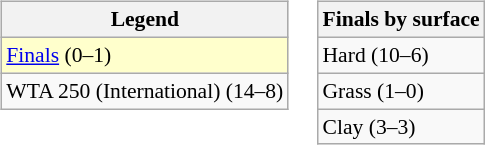<table>
<tr valign=top>
<td><br><table class=wikitable style=font-size:90%>
<tr>
<th>Legend</th>
</tr>
<tr>
<td bgcolor=FFFFCC><a href='#'>Finals</a> (0–1)</td>
</tr>
<tr>
<td>WTA 250 (International) (14–8)</td>
</tr>
</table>
</td>
<td><br><table class=wikitable style=font-size:90%>
<tr>
<th>Finals by surface</th>
</tr>
<tr>
<td>Hard (10–6)</td>
</tr>
<tr>
<td>Grass (1–0)</td>
</tr>
<tr>
<td>Clay (3–3)</td>
</tr>
</table>
</td>
</tr>
</table>
